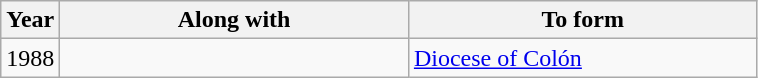<table class="wikitable">
<tr>
<th>Year</th>
<th width="225">Along with</th>
<th width="225">To form</th>
</tr>
<tr valign="top">
<td>1988</td>
<td></td>
<td><a href='#'>Diocese of Colón</a></td>
</tr>
</table>
